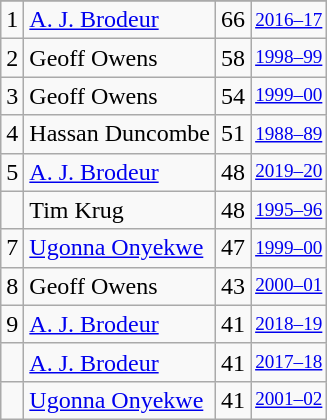<table class="wikitable">
<tr>
</tr>
<tr>
<td>1</td>
<td><a href='#'>A. J. Brodeur</a></td>
<td>66</td>
<td style="font-size:80%;"><a href='#'>2016–17</a></td>
</tr>
<tr>
<td>2</td>
<td>Geoff Owens</td>
<td>58</td>
<td style="font-size:80%;"><a href='#'>1998–99</a></td>
</tr>
<tr>
<td>3</td>
<td>Geoff Owens</td>
<td>54</td>
<td style="font-size:80%;"><a href='#'>1999–00</a></td>
</tr>
<tr>
<td>4</td>
<td>Hassan Duncombe</td>
<td>51</td>
<td style="font-size:80%;"><a href='#'>1988–89</a></td>
</tr>
<tr>
<td>5</td>
<td><a href='#'>A. J. Brodeur</a></td>
<td>48</td>
<td style="font-size:80%;"><a href='#'>2019–20</a></td>
</tr>
<tr>
<td></td>
<td>Tim Krug</td>
<td>48</td>
<td style="font-size:80%;"><a href='#'>1995–96</a></td>
</tr>
<tr>
<td>7</td>
<td><a href='#'>Ugonna Onyekwe</a></td>
<td>47</td>
<td style="font-size:80%;"><a href='#'>1999–00</a></td>
</tr>
<tr>
<td>8</td>
<td>Geoff Owens</td>
<td>43</td>
<td style="font-size:80%;"><a href='#'>2000–01</a></td>
</tr>
<tr>
<td>9</td>
<td><a href='#'>A. J. Brodeur</a></td>
<td>41</td>
<td style="font-size:80%;"><a href='#'>2018–19</a></td>
</tr>
<tr>
<td></td>
<td><a href='#'>A. J. Brodeur</a></td>
<td>41</td>
<td style="font-size:80%;"><a href='#'>2017–18</a></td>
</tr>
<tr>
<td></td>
<td><a href='#'>Ugonna Onyekwe</a></td>
<td>41</td>
<td style="font-size:80%;"><a href='#'>2001–02</a></td>
</tr>
</table>
